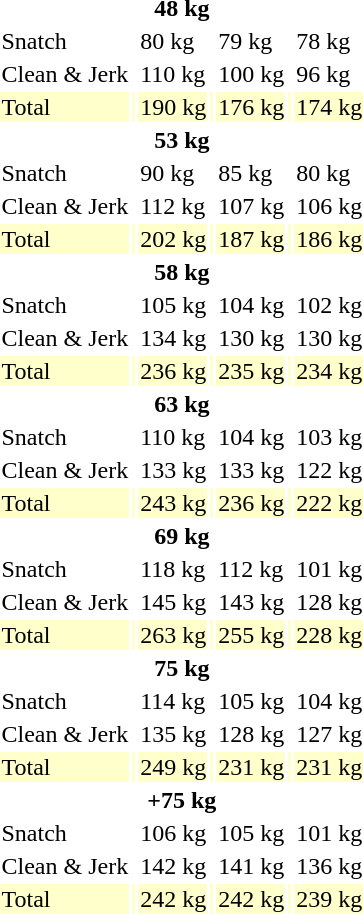<table>
<tr>
<th colspan=7>48 kg</th>
</tr>
<tr>
<td>Snatch</td>
<td></td>
<td>80 kg</td>
<td></td>
<td>79 kg</td>
<td></td>
<td>78 kg</td>
</tr>
<tr>
<td>Clean & Jerk</td>
<td></td>
<td>110 kg</td>
<td></td>
<td>100 kg</td>
<td></td>
<td>96 kg</td>
</tr>
<tr bgcolor=ffffcc>
<td>Total</td>
<td></td>
<td>190 kg</td>
<td></td>
<td>176 kg</td>
<td></td>
<td>174 kg</td>
</tr>
<tr>
<th colspan=7>53 kg</th>
</tr>
<tr>
<td>Snatch</td>
<td></td>
<td>90 kg</td>
<td></td>
<td>85 kg</td>
<td></td>
<td>80 kg</td>
</tr>
<tr>
<td>Clean & Jerk</td>
<td></td>
<td>112 kg</td>
<td></td>
<td>107 kg</td>
<td></td>
<td>106 kg</td>
</tr>
<tr bgcolor=ffffcc>
<td>Total</td>
<td></td>
<td>202 kg</td>
<td></td>
<td>187 kg</td>
<td></td>
<td>186 kg</td>
</tr>
<tr>
<th colspan=7>58 kg</th>
</tr>
<tr>
<td>Snatch</td>
<td></td>
<td>105 kg</td>
<td></td>
<td>104 kg</td>
<td></td>
<td>102 kg</td>
</tr>
<tr>
<td>Clean & Jerk</td>
<td></td>
<td>134 kg</td>
<td></td>
<td>130 kg</td>
<td></td>
<td>130 kg</td>
</tr>
<tr bgcolor=ffffcc>
<td>Total</td>
<td></td>
<td>236 kg</td>
<td></td>
<td>235 kg</td>
<td></td>
<td>234 kg</td>
</tr>
<tr>
<th colspan=7>63 kg</th>
</tr>
<tr>
<td>Snatch</td>
<td></td>
<td>110 kg</td>
<td></td>
<td>104 kg</td>
<td></td>
<td>103 kg</td>
</tr>
<tr>
<td>Clean & Jerk</td>
<td></td>
<td>133 kg</td>
<td></td>
<td>133 kg</td>
<td></td>
<td>122 kg</td>
</tr>
<tr bgcolor=ffffcc>
<td>Total</td>
<td></td>
<td>243 kg</td>
<td></td>
<td>236 kg</td>
<td></td>
<td>222 kg</td>
</tr>
<tr>
<th colspan=7>69 kg</th>
</tr>
<tr>
<td>Snatch</td>
<td></td>
<td>118 kg</td>
<td></td>
<td>112 kg</td>
<td></td>
<td>101 kg</td>
</tr>
<tr>
<td>Clean & Jerk</td>
<td></td>
<td>145 kg</td>
<td></td>
<td>143 kg</td>
<td></td>
<td>128 kg</td>
</tr>
<tr bgcolor=ffffcc>
<td>Total</td>
<td></td>
<td>263 kg</td>
<td></td>
<td>255 kg</td>
<td></td>
<td>228 kg</td>
</tr>
<tr>
<th colspan=7>75 kg</th>
</tr>
<tr>
<td>Snatch</td>
<td></td>
<td>114 kg</td>
<td></td>
<td>105 kg</td>
<td></td>
<td>104 kg</td>
</tr>
<tr>
<td>Clean & Jerk</td>
<td></td>
<td>135 kg</td>
<td></td>
<td>128 kg</td>
<td></td>
<td>127 kg</td>
</tr>
<tr bgcolor=ffffcc>
<td>Total</td>
<td></td>
<td>249 kg</td>
<td></td>
<td>231 kg</td>
<td></td>
<td>231 kg</td>
</tr>
<tr>
<th colspan=7>+75 kg</th>
</tr>
<tr>
<td>Snatch</td>
<td></td>
<td>106 kg</td>
<td></td>
<td>105 kg</td>
<td></td>
<td>101 kg</td>
</tr>
<tr>
<td>Clean & Jerk</td>
<td></td>
<td>142 kg</td>
<td></td>
<td>141 kg</td>
<td></td>
<td>136 kg</td>
</tr>
<tr bgcolor=ffffcc>
<td>Total</td>
<td></td>
<td>242 kg</td>
<td></td>
<td>242 kg</td>
<td></td>
<td>239 kg</td>
</tr>
</table>
